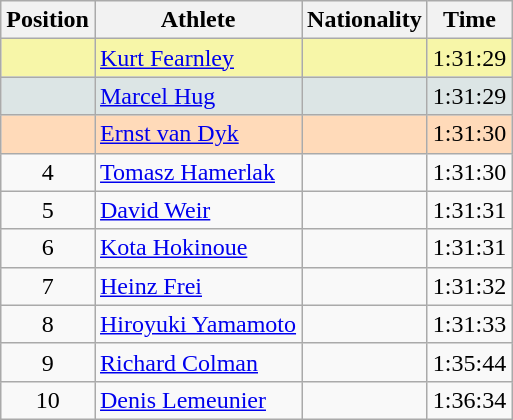<table class="wikitable sortable">
<tr>
<th>Position</th>
<th>Athlete</th>
<th>Nationality</th>
<th>Time</th>
</tr>
<tr bgcolor="#F7F6A8">
<td align=center></td>
<td><a href='#'>Kurt Fearnley</a></td>
<td></td>
<td>1:31:29</td>
</tr>
<tr bgcolor="#DCE5E5">
<td align=center></td>
<td><a href='#'>Marcel Hug</a></td>
<td></td>
<td>1:31:29</td>
</tr>
<tr bgcolor="#FFDAB9">
<td align=center></td>
<td><a href='#'>Ernst van Dyk</a></td>
<td></td>
<td>1:31:30</td>
</tr>
<tr>
<td align=center>4</td>
<td><a href='#'>Tomasz Hamerlak</a></td>
<td></td>
<td>1:31:30</td>
</tr>
<tr>
<td align=center>5</td>
<td><a href='#'>David Weir</a></td>
<td></td>
<td>1:31:31</td>
</tr>
<tr>
<td align=center>6</td>
<td><a href='#'>Kota Hokinoue</a></td>
<td></td>
<td>1:31:31</td>
</tr>
<tr>
<td align=center>7</td>
<td><a href='#'>Heinz Frei</a></td>
<td></td>
<td>1:31:32</td>
</tr>
<tr>
<td align=center>8</td>
<td><a href='#'>Hiroyuki Yamamoto</a></td>
<td></td>
<td>1:31:33</td>
</tr>
<tr>
<td align=center>9</td>
<td><a href='#'>Richard Colman</a></td>
<td></td>
<td>1:35:44</td>
</tr>
<tr>
<td align=center>10</td>
<td><a href='#'>Denis Lemeunier</a></td>
<td></td>
<td>1:36:34</td>
</tr>
</table>
